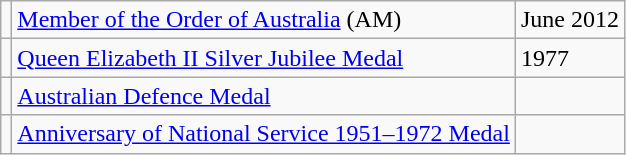<table class="wikitable">
<tr>
<td></td>
<td><a href='#'>Member of the Order of Australia</a> (AM)</td>
<td>June 2012</td>
</tr>
<tr>
<td></td>
<td><a href='#'>Queen Elizabeth II Silver Jubilee Medal</a></td>
<td>1977</td>
</tr>
<tr>
<td></td>
<td><a href='#'>Australian Defence Medal</a></td>
<td></td>
</tr>
<tr>
<td></td>
<td><a href='#'>Anniversary of National Service 1951–1972 Medal</a></td>
<td></td>
</tr>
</table>
